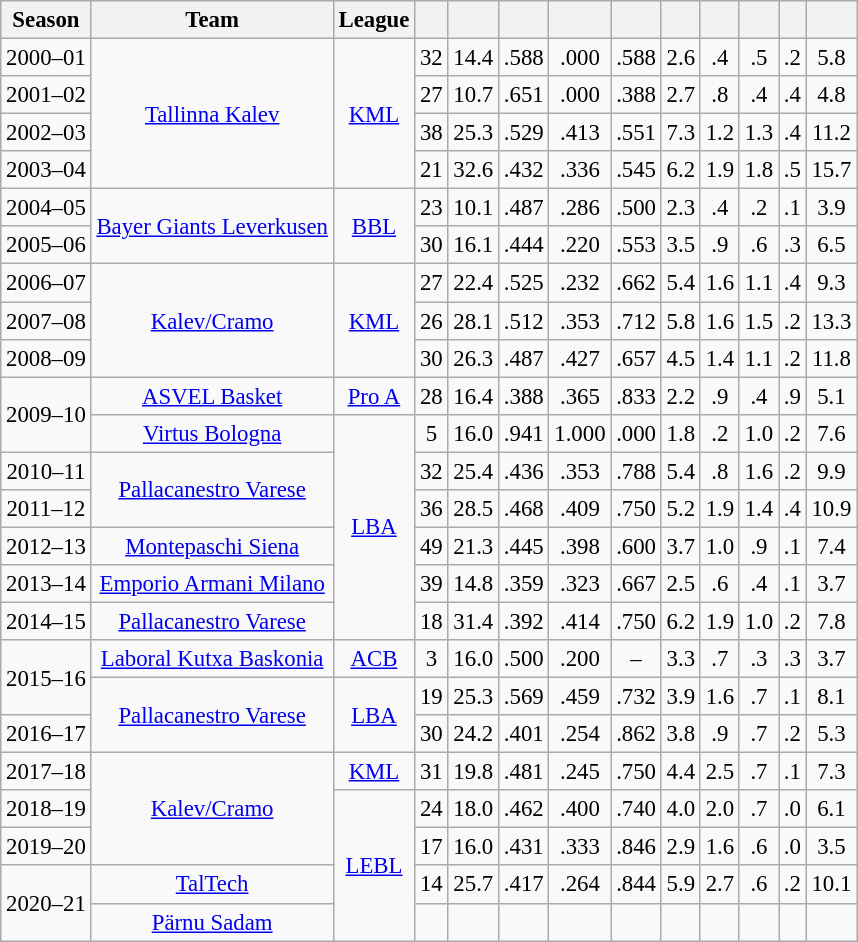<table class="wikitable sortable" style="font-size:95%; text-align:center;">
<tr>
<th>Season</th>
<th>Team</th>
<th>League</th>
<th></th>
<th></th>
<th></th>
<th></th>
<th></th>
<th></th>
<th></th>
<th></th>
<th></th>
<th></th>
</tr>
<tr>
<td>2000–01</td>
<td rowspan="4"><a href='#'>Tallinna Kalev</a></td>
<td rowspan="4"><a href='#'>KML</a></td>
<td>32</td>
<td>14.4</td>
<td>.588</td>
<td>.000</td>
<td>.588</td>
<td>2.6</td>
<td>.4</td>
<td>.5</td>
<td>.2</td>
<td>5.8</td>
</tr>
<tr>
<td>2001–02</td>
<td>27</td>
<td>10.7</td>
<td>.651</td>
<td>.000</td>
<td>.388</td>
<td>2.7</td>
<td>.8</td>
<td>.4</td>
<td>.4</td>
<td>4.8</td>
</tr>
<tr>
<td>2002–03</td>
<td>38</td>
<td>25.3</td>
<td>.529</td>
<td>.413</td>
<td>.551</td>
<td>7.3</td>
<td>1.2</td>
<td>1.3</td>
<td>.4</td>
<td>11.2</td>
</tr>
<tr>
<td>2003–04</td>
<td>21</td>
<td>32.6</td>
<td>.432</td>
<td>.336</td>
<td>.545</td>
<td>6.2</td>
<td>1.9</td>
<td>1.8</td>
<td>.5</td>
<td>15.7</td>
</tr>
<tr>
<td>2004–05</td>
<td rowspan="2"><a href='#'>Bayer Giants Leverkusen</a></td>
<td rowspan="2"><a href='#'>BBL</a></td>
<td>23</td>
<td>10.1</td>
<td>.487</td>
<td>.286</td>
<td>.500</td>
<td>2.3</td>
<td>.4</td>
<td>.2</td>
<td>.1</td>
<td>3.9</td>
</tr>
<tr>
<td>2005–06</td>
<td>30</td>
<td>16.1</td>
<td>.444</td>
<td>.220</td>
<td>.553</td>
<td>3.5</td>
<td>.9</td>
<td>.6</td>
<td>.3</td>
<td>6.5</td>
</tr>
<tr>
<td>2006–07</td>
<td rowspan="3"><a href='#'>Kalev/Cramo</a></td>
<td rowspan="3"><a href='#'>KML</a></td>
<td>27</td>
<td>22.4</td>
<td>.525</td>
<td>.232</td>
<td>.662</td>
<td>5.4</td>
<td>1.6</td>
<td>1.1</td>
<td>.4</td>
<td>9.3</td>
</tr>
<tr>
<td>2007–08</td>
<td>26</td>
<td>28.1</td>
<td>.512</td>
<td>.353</td>
<td>.712</td>
<td>5.8</td>
<td>1.6</td>
<td>1.5</td>
<td>.2</td>
<td>13.3</td>
</tr>
<tr>
<td>2008–09</td>
<td>30</td>
<td>26.3</td>
<td>.487</td>
<td>.427</td>
<td>.657</td>
<td>4.5</td>
<td>1.4</td>
<td>1.1</td>
<td>.2</td>
<td>11.8</td>
</tr>
<tr>
<td rowspan="2">2009–10</td>
<td><a href='#'>ASVEL Basket</a></td>
<td><a href='#'>Pro A</a></td>
<td>28</td>
<td>16.4</td>
<td>.388</td>
<td>.365</td>
<td>.833</td>
<td>2.2</td>
<td>.9</td>
<td>.4</td>
<td>.9</td>
<td>5.1</td>
</tr>
<tr>
<td><a href='#'>Virtus Bologna</a></td>
<td rowspan="6"><a href='#'>LBA</a></td>
<td>5</td>
<td>16.0</td>
<td>.941</td>
<td>1.000</td>
<td>.000</td>
<td>1.8</td>
<td>.2</td>
<td>1.0</td>
<td>.2</td>
<td>7.6</td>
</tr>
<tr>
<td>2010–11</td>
<td rowspan="2"><a href='#'>Pallacanestro Varese</a></td>
<td>32</td>
<td>25.4</td>
<td>.436</td>
<td>.353</td>
<td>.788</td>
<td>5.4</td>
<td>.8</td>
<td>1.6</td>
<td>.2</td>
<td>9.9</td>
</tr>
<tr>
<td>2011–12</td>
<td>36</td>
<td>28.5</td>
<td>.468</td>
<td>.409</td>
<td>.750</td>
<td>5.2</td>
<td>1.9</td>
<td>1.4</td>
<td>.4</td>
<td>10.9</td>
</tr>
<tr>
<td>2012–13</td>
<td><a href='#'>Montepaschi Siena</a></td>
<td>49</td>
<td>21.3</td>
<td>.445</td>
<td>.398</td>
<td>.600</td>
<td>3.7</td>
<td>1.0</td>
<td>.9</td>
<td>.1</td>
<td>7.4</td>
</tr>
<tr>
<td>2013–14</td>
<td><a href='#'>Emporio Armani Milano</a></td>
<td>39</td>
<td>14.8</td>
<td>.359</td>
<td>.323</td>
<td>.667</td>
<td>2.5</td>
<td>.6</td>
<td>.4</td>
<td>.1</td>
<td>3.7</td>
</tr>
<tr>
<td>2014–15</td>
<td><a href='#'>Pallacanestro Varese</a></td>
<td>18</td>
<td>31.4</td>
<td>.392</td>
<td>.414</td>
<td>.750</td>
<td>6.2</td>
<td>1.9</td>
<td>1.0</td>
<td>.2</td>
<td>7.8</td>
</tr>
<tr>
<td rowspan="2">2015–16</td>
<td><a href='#'>Laboral Kutxa Baskonia</a></td>
<td><a href='#'>ACB</a></td>
<td>3</td>
<td>16.0</td>
<td>.500</td>
<td>.200</td>
<td>–</td>
<td>3.3</td>
<td>.7</td>
<td>.3</td>
<td>.3</td>
<td>3.7</td>
</tr>
<tr>
<td rowspan="2"><a href='#'>Pallacanestro Varese</a></td>
<td rowspan="2"><a href='#'>LBA</a></td>
<td>19</td>
<td>25.3</td>
<td>.569</td>
<td>.459</td>
<td>.732</td>
<td>3.9</td>
<td>1.6</td>
<td>.7</td>
<td>.1</td>
<td>8.1</td>
</tr>
<tr>
<td>2016–17</td>
<td>30</td>
<td>24.2</td>
<td>.401</td>
<td>.254</td>
<td>.862</td>
<td>3.8</td>
<td>.9</td>
<td>.7</td>
<td>.2</td>
<td>5.3</td>
</tr>
<tr>
<td>2017–18</td>
<td rowspan="3"><a href='#'>Kalev/Cramo</a></td>
<td><a href='#'>KML</a></td>
<td>31</td>
<td>19.8</td>
<td>.481</td>
<td>.245</td>
<td>.750</td>
<td>4.4</td>
<td>2.5</td>
<td>.7</td>
<td>.1</td>
<td>7.3</td>
</tr>
<tr>
<td>2018–19</td>
<td rowspan="4"><a href='#'>LEBL</a></td>
<td>24</td>
<td>18.0</td>
<td>.462</td>
<td>.400</td>
<td>.740</td>
<td>4.0</td>
<td>2.0</td>
<td>.7</td>
<td>.0</td>
<td>6.1</td>
</tr>
<tr>
<td>2019–20</td>
<td>17</td>
<td>16.0</td>
<td>.431</td>
<td>.333</td>
<td>.846</td>
<td>2.9</td>
<td>1.6</td>
<td>.6</td>
<td>.0</td>
<td>3.5</td>
</tr>
<tr>
<td rowspan="2">2020–21</td>
<td><a href='#'>TalTech</a></td>
<td>14</td>
<td>25.7</td>
<td>.417</td>
<td>.264</td>
<td>.844</td>
<td>5.9</td>
<td>2.7</td>
<td>.6</td>
<td>.2</td>
<td>10.1</td>
</tr>
<tr>
<td><a href='#'>Pärnu Sadam</a></td>
<td></td>
<td></td>
<td></td>
<td></td>
<td></td>
<td></td>
<td></td>
<td></td>
<td></td>
<td></td>
</tr>
</table>
